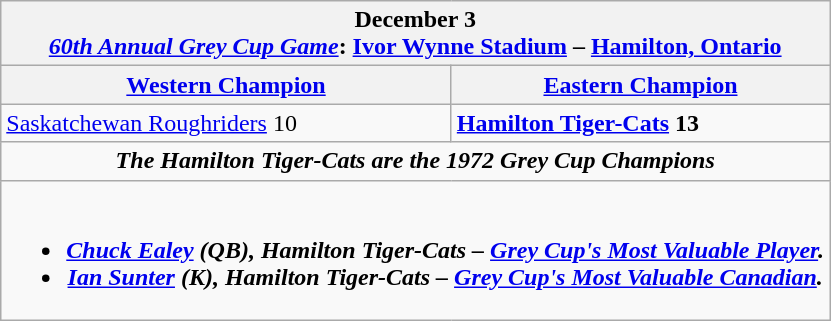<table class="wikitable">
<tr>
<th colspan="2">December 3<br><a href='#'><em>60th Annual Grey Cup Game</em></a>: <a href='#'>Ivor Wynne Stadium</a> – <a href='#'>Hamilton, Ontario</a></th>
</tr>
<tr>
<th><a href='#'>Western Champion</a></th>
<th><a href='#'>Eastern Champion</a></th>
</tr>
<tr>
<td><a href='#'>Saskatchewan Roughriders</a> 10</td>
<td><strong><a href='#'>Hamilton Tiger-Cats</a> 13</strong></td>
</tr>
<tr>
<td colspan="2" align="center"><strong><em>The Hamilton Tiger-Cats are the 1972 Grey Cup Champions</em></strong></td>
</tr>
<tr>
<td colspan="2" align="center"><br><ul><li><strong><em><a href='#'>Chuck Ealey</a> (QB), Hamilton Tiger-Cats – <a href='#'>Grey Cup's Most Valuable Player</a>.</em></strong></li><li><strong><em><a href='#'>Ian Sunter</a> (K), Hamilton Tiger-Cats – <a href='#'>Grey Cup's Most Valuable Canadian</a>.</em></strong></li></ul></td>
</tr>
</table>
